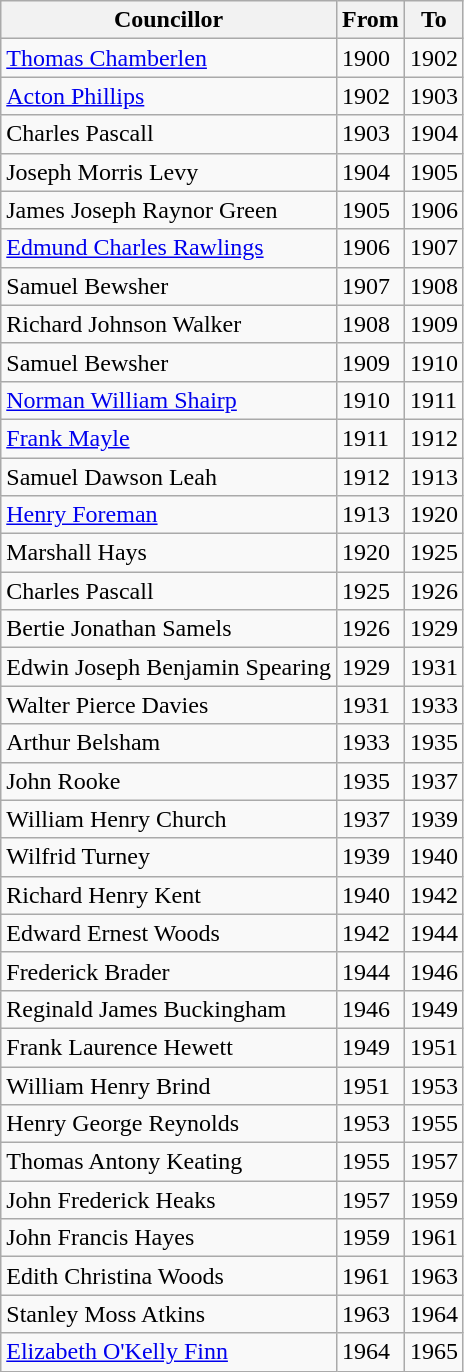<table class="wikitable">
<tr>
<th>Councillor</th>
<th>From</th>
<th>To</th>
</tr>
<tr>
<td><a href='#'>Thomas Chamberlen</a></td>
<td>1900</td>
<td>1902</td>
</tr>
<tr>
<td><a href='#'>Acton Phillips</a></td>
<td>1902</td>
<td>1903</td>
</tr>
<tr>
<td>Charles Pascall</td>
<td>1903</td>
<td>1904</td>
</tr>
<tr>
<td>Joseph Morris Levy</td>
<td>1904</td>
<td>1905</td>
</tr>
<tr>
<td>James Joseph Raynor Green</td>
<td>1905</td>
<td>1906</td>
</tr>
<tr>
<td><a href='#'>Edmund Charles Rawlings</a></td>
<td>1906</td>
<td>1907</td>
</tr>
<tr>
<td>Samuel Bewsher</td>
<td>1907</td>
<td>1908</td>
</tr>
<tr>
<td>Richard Johnson Walker</td>
<td>1908</td>
<td>1909</td>
</tr>
<tr>
<td>Samuel Bewsher</td>
<td>1909</td>
<td>1910</td>
</tr>
<tr>
<td><a href='#'>Norman William Shairp</a></td>
<td>1910</td>
<td>1911</td>
</tr>
<tr>
<td><a href='#'>Frank Mayle</a></td>
<td>1911</td>
<td>1912</td>
</tr>
<tr>
<td>Samuel Dawson Leah</td>
<td>1912</td>
<td>1913</td>
</tr>
<tr>
<td><a href='#'>Henry Foreman</a></td>
<td>1913</td>
<td>1920</td>
</tr>
<tr>
<td>Marshall Hays</td>
<td>1920</td>
<td>1925</td>
</tr>
<tr>
<td>Charles Pascall</td>
<td>1925</td>
<td>1926</td>
</tr>
<tr>
<td>Bertie Jonathan Samels</td>
<td>1926</td>
<td>1929</td>
</tr>
<tr>
<td>Edwin Joseph Benjamin Spearing</td>
<td>1929</td>
<td>1931</td>
</tr>
<tr>
<td>Walter Pierce Davies</td>
<td>1931</td>
<td>1933</td>
</tr>
<tr>
<td>Arthur Belsham</td>
<td>1933</td>
<td>1935</td>
</tr>
<tr>
<td>John Rooke</td>
<td>1935</td>
<td>1937</td>
</tr>
<tr>
<td>William Henry Church</td>
<td>1937</td>
<td>1939</td>
</tr>
<tr>
<td>Wilfrid Turney</td>
<td>1939</td>
<td>1940</td>
</tr>
<tr>
<td>Richard Henry Kent</td>
<td>1940</td>
<td>1942</td>
</tr>
<tr>
<td>Edward Ernest Woods</td>
<td>1942</td>
<td>1944</td>
</tr>
<tr>
<td>Frederick Brader</td>
<td>1944</td>
<td>1946</td>
</tr>
<tr>
<td>Reginald James Buckingham</td>
<td>1946</td>
<td>1949</td>
</tr>
<tr>
<td>Frank Laurence Hewett</td>
<td>1949</td>
<td>1951</td>
</tr>
<tr>
<td>William Henry Brind</td>
<td>1951</td>
<td>1953</td>
</tr>
<tr>
<td>Henry George Reynolds</td>
<td>1953</td>
<td>1955</td>
</tr>
<tr>
<td>Thomas Antony Keating</td>
<td>1955</td>
<td>1957</td>
</tr>
<tr>
<td>John Frederick Heaks</td>
<td>1957</td>
<td>1959</td>
</tr>
<tr>
<td>John Francis Hayes</td>
<td>1959</td>
<td>1961</td>
</tr>
<tr>
<td>Edith Christina Woods</td>
<td>1961</td>
<td>1963</td>
</tr>
<tr>
<td>Stanley Moss Atkins</td>
<td>1963</td>
<td>1964</td>
</tr>
<tr>
<td><a href='#'>Elizabeth O'Kelly Finn</a></td>
<td>1964</td>
<td>1965</td>
</tr>
</table>
